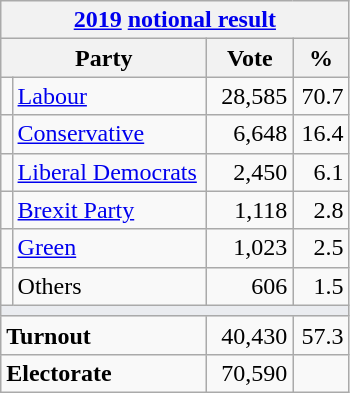<table class="wikitable">
<tr>
<th colspan="4"><a href='#'>2019</a> <a href='#'>notional result</a></th>
</tr>
<tr>
<th bgcolor="#DDDDFF" width="130px" colspan="2">Party</th>
<th bgcolor="#DDDDFF" width="50px">Vote</th>
<th bgcolor="#DDDDFF" width="30px">%</th>
</tr>
<tr>
<td></td>
<td><a href='#'>Labour</a></td>
<td align=right>28,585</td>
<td align=right>70.7</td>
</tr>
<tr>
<td></td>
<td><a href='#'>Conservative</a></td>
<td align=right>6,648</td>
<td align=right>16.4</td>
</tr>
<tr>
<td></td>
<td><a href='#'>Liberal Democrats</a></td>
<td align=right>2,450</td>
<td align=right>6.1</td>
</tr>
<tr>
<td></td>
<td><a href='#'>Brexit Party</a></td>
<td align=right>1,118</td>
<td align=right>2.8</td>
</tr>
<tr>
<td></td>
<td><a href='#'>Green</a></td>
<td align=right>1,023</td>
<td align=right>2.5</td>
</tr>
<tr>
<td></td>
<td>Others</td>
<td align=right>606</td>
<td align=right>1.5</td>
</tr>
<tr>
<td colspan="4" bgcolor="#EAECF0"></td>
</tr>
<tr>
<td colspan="2"><strong>Turnout</strong></td>
<td align=right>40,430</td>
<td align=right>57.3</td>
</tr>
<tr>
<td colspan="2"><strong>Electorate</strong></td>
<td align=right>70,590</td>
</tr>
</table>
